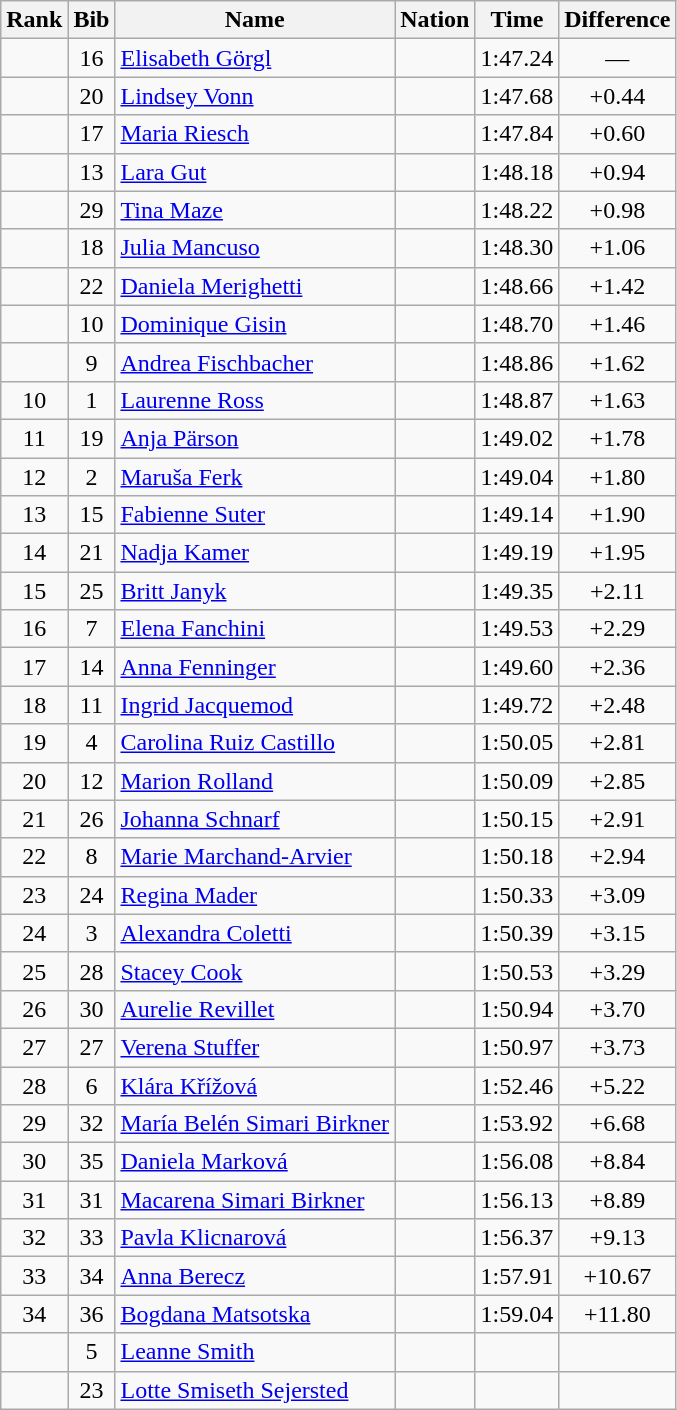<table class="wikitable sortable" style="text-align:center">
<tr>
<th>Rank</th>
<th>Bib</th>
<th>Name</th>
<th>Nation</th>
<th>Time</th>
<th>Difference</th>
</tr>
<tr>
<td></td>
<td>16</td>
<td align=left><a href='#'>Elisabeth Görgl</a></td>
<td align=left></td>
<td>1:47.24</td>
<td>—</td>
</tr>
<tr>
<td></td>
<td>20</td>
<td align=left><a href='#'>Lindsey Vonn</a></td>
<td align=left></td>
<td>1:47.68</td>
<td>+0.44</td>
</tr>
<tr>
<td></td>
<td>17</td>
<td align=left><a href='#'>Maria Riesch</a></td>
<td align=left></td>
<td>1:47.84</td>
<td>+0.60</td>
</tr>
<tr>
<td></td>
<td>13</td>
<td align=left><a href='#'>Lara Gut</a></td>
<td align=left></td>
<td>1:48.18</td>
<td>+0.94</td>
</tr>
<tr>
<td></td>
<td>29</td>
<td align=left><a href='#'>Tina Maze</a></td>
<td align=left></td>
<td>1:48.22</td>
<td>+0.98</td>
</tr>
<tr>
<td></td>
<td>18</td>
<td align=left><a href='#'>Julia Mancuso</a></td>
<td align=left></td>
<td>1:48.30</td>
<td>+1.06</td>
</tr>
<tr>
<td></td>
<td>22</td>
<td align=left><a href='#'>Daniela Merighetti</a></td>
<td align=left></td>
<td>1:48.66</td>
<td>+1.42</td>
</tr>
<tr>
<td></td>
<td>10</td>
<td align=left><a href='#'>Dominique Gisin</a></td>
<td align=left></td>
<td>1:48.70</td>
<td>+1.46</td>
</tr>
<tr>
<td></td>
<td>9</td>
<td align=left><a href='#'>Andrea Fischbacher</a></td>
<td align=left></td>
<td>1:48.86</td>
<td>+1.62</td>
</tr>
<tr>
<td>10</td>
<td>1</td>
<td align=left><a href='#'>Laurenne Ross</a></td>
<td align=left></td>
<td>1:48.87</td>
<td>+1.63</td>
</tr>
<tr>
<td>11</td>
<td>19</td>
<td align=left><a href='#'>Anja Pärson</a></td>
<td align=left></td>
<td>1:49.02</td>
<td>+1.78</td>
</tr>
<tr>
<td>12</td>
<td>2</td>
<td align=left><a href='#'>Maruša Ferk</a></td>
<td align=left></td>
<td>1:49.04</td>
<td>+1.80</td>
</tr>
<tr>
<td>13</td>
<td>15</td>
<td align=left><a href='#'>Fabienne Suter</a></td>
<td align=left></td>
<td>1:49.14</td>
<td>+1.90</td>
</tr>
<tr>
<td>14</td>
<td>21</td>
<td align=left><a href='#'>Nadja Kamer</a></td>
<td align=left></td>
<td>1:49.19</td>
<td>+1.95</td>
</tr>
<tr>
<td>15</td>
<td>25</td>
<td align=left><a href='#'>Britt Janyk</a></td>
<td align=left></td>
<td>1:49.35</td>
<td>+2.11</td>
</tr>
<tr>
<td>16</td>
<td>7</td>
<td align=left><a href='#'>Elena Fanchini</a></td>
<td align=left></td>
<td>1:49.53</td>
<td>+2.29</td>
</tr>
<tr>
<td>17</td>
<td>14</td>
<td align=left><a href='#'>Anna Fenninger</a></td>
<td align=left></td>
<td>1:49.60</td>
<td>+2.36</td>
</tr>
<tr>
<td>18</td>
<td>11</td>
<td align=left><a href='#'>Ingrid Jacquemod</a></td>
<td align=left></td>
<td>1:49.72</td>
<td>+2.48</td>
</tr>
<tr>
<td>19</td>
<td>4</td>
<td align=left><a href='#'>Carolina Ruiz Castillo</a></td>
<td align=left></td>
<td>1:50.05</td>
<td>+2.81</td>
</tr>
<tr>
<td>20</td>
<td>12</td>
<td align=left><a href='#'>Marion Rolland</a></td>
<td align=left></td>
<td>1:50.09</td>
<td>+2.85</td>
</tr>
<tr>
<td>21</td>
<td>26</td>
<td align=left><a href='#'>Johanna Schnarf</a></td>
<td align=left></td>
<td>1:50.15</td>
<td>+2.91</td>
</tr>
<tr>
<td>22</td>
<td>8</td>
<td align=left><a href='#'>Marie Marchand-Arvier</a></td>
<td align=left></td>
<td>1:50.18</td>
<td>+2.94</td>
</tr>
<tr>
<td>23</td>
<td>24</td>
<td align=left><a href='#'>Regina Mader</a></td>
<td align=left></td>
<td>1:50.33</td>
<td>+3.09</td>
</tr>
<tr>
<td>24</td>
<td>3</td>
<td align=left><a href='#'>Alexandra Coletti</a></td>
<td align=left></td>
<td>1:50.39</td>
<td>+3.15</td>
</tr>
<tr>
<td>25</td>
<td>28</td>
<td align=left><a href='#'>Stacey Cook</a></td>
<td align=left></td>
<td>1:50.53</td>
<td>+3.29</td>
</tr>
<tr>
<td>26</td>
<td>30</td>
<td align=left><a href='#'>Aurelie Revillet</a></td>
<td align=left></td>
<td>1:50.94</td>
<td>+3.70</td>
</tr>
<tr>
<td>27</td>
<td>27</td>
<td align=left><a href='#'>Verena Stuffer</a></td>
<td align=left></td>
<td>1:50.97</td>
<td>+3.73</td>
</tr>
<tr>
<td>28</td>
<td>6</td>
<td align=left><a href='#'>Klára Křížová</a></td>
<td align=left></td>
<td>1:52.46</td>
<td>+5.22</td>
</tr>
<tr>
<td>29</td>
<td>32</td>
<td align=left><a href='#'>María Belén Simari Birkner</a></td>
<td align=left></td>
<td>1:53.92</td>
<td>+6.68</td>
</tr>
<tr>
<td>30</td>
<td>35</td>
<td align=left><a href='#'>Daniela Marková</a></td>
<td align=left></td>
<td>1:56.08</td>
<td>+8.84</td>
</tr>
<tr>
<td>31</td>
<td>31</td>
<td align=left><a href='#'>Macarena Simari Birkner</a></td>
<td align=left></td>
<td>1:56.13</td>
<td>+8.89</td>
</tr>
<tr>
<td>32</td>
<td>33</td>
<td align=left><a href='#'>Pavla Klicnarová</a></td>
<td align=left></td>
<td>1:56.37</td>
<td>+9.13</td>
</tr>
<tr>
<td>33</td>
<td>34</td>
<td align=left><a href='#'>Anna Berecz</a></td>
<td align=left></td>
<td>1:57.91</td>
<td>+10.67</td>
</tr>
<tr>
<td>34</td>
<td>36</td>
<td align=left><a href='#'>Bogdana Matsotska</a></td>
<td align=left></td>
<td>1:59.04</td>
<td>+11.80</td>
</tr>
<tr>
<td></td>
<td>5</td>
<td align=left><a href='#'>Leanne Smith</a></td>
<td align=left></td>
<td></td>
<td></td>
</tr>
<tr>
<td></td>
<td>23</td>
<td align=left><a href='#'>Lotte Smiseth Sejersted</a></td>
<td align=left></td>
<td></td>
<td></td>
</tr>
</table>
